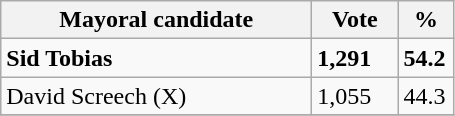<table class="wikitable">
<tr>
<th width="200px">Mayoral candidate</th>
<th width="50px">Vote</th>
<th width="30px">%</th>
</tr>
<tr>
<td><strong>Sid Tobias</strong> </td>
<td><strong>1,291</strong></td>
<td><strong>54.2</strong></td>
</tr>
<tr>
<td>David Screech (X)</td>
<td>1,055</td>
<td>44.3</td>
</tr>
<tr>
</tr>
</table>
